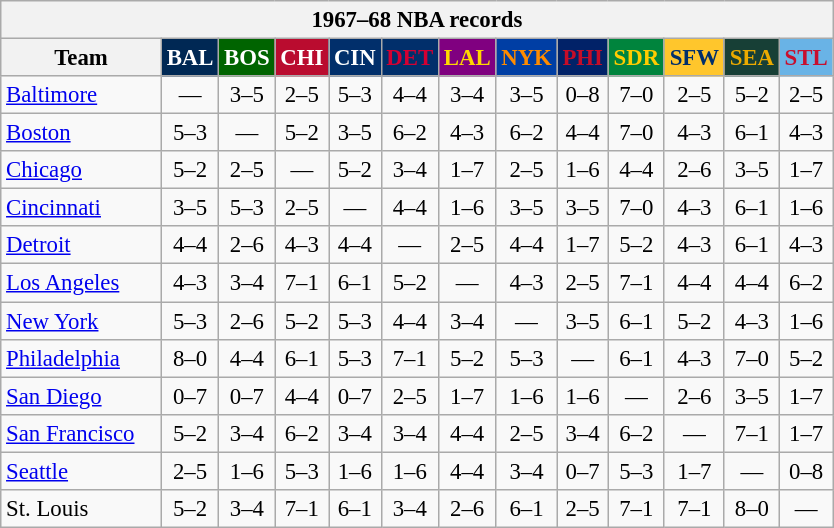<table class="wikitable" style="font-size:95%; text-align:center;">
<tr>
<th colspan=13>1967–68 NBA records</th>
</tr>
<tr>
<th width=100>Team</th>
<th style="background:#002854;color:#FFFFFF;width=35">BAL</th>
<th style="background:#006400;color:#FFFFFF;width=35">BOS</th>
<th style="background:#BA0C2F;color:#FFFFFF;width=35">CHI</th>
<th style="background:#012F6B;color:#FFFFFF;width=35">CIN</th>
<th style="background:#012F6B;color:#D40032;width=35">DET</th>
<th style="background:#800080;color:#FFD700;width=35">LAL</th>
<th style="background:#003EA4;color:#FF8C00;width=35">NYK</th>
<th style="background:#012268;color:#C60D28;width=35">PHI</th>
<th style="background:#00843D;color:#FFCC00;width=35">SDR</th>
<th style="background:#FFC62C;color:#012F6B;width=35">SFW</th>
<th style="background:#173F36;color:#EBAA00;width=35">SEA</th>
<th style="background:#69B3E6;color:#C70F2E;width=35">STL</th>
</tr>
<tr>
<td style="text-align:left;"><a href='#'>Baltimore</a></td>
<td>—</td>
<td>3–5</td>
<td>2–5</td>
<td>5–3</td>
<td>4–4</td>
<td>3–4</td>
<td>3–5</td>
<td>0–8</td>
<td>7–0</td>
<td>2–5</td>
<td>5–2</td>
<td>2–5</td>
</tr>
<tr>
<td style="text-align:left;"><a href='#'>Boston</a></td>
<td>5–3</td>
<td>—</td>
<td>5–2</td>
<td>3–5</td>
<td>6–2</td>
<td>4–3</td>
<td>6–2</td>
<td>4–4</td>
<td>7–0</td>
<td>4–3</td>
<td>6–1</td>
<td>4–3</td>
</tr>
<tr>
<td style="text-align:left;"><a href='#'>Chicago</a></td>
<td>5–2</td>
<td>2–5</td>
<td>—</td>
<td>5–2</td>
<td>3–4</td>
<td>1–7</td>
<td>2–5</td>
<td>1–6</td>
<td>4–4</td>
<td>2–6</td>
<td>3–5</td>
<td>1–7</td>
</tr>
<tr>
<td style="text-align:left;"><a href='#'>Cincinnati</a></td>
<td>3–5</td>
<td>5–3</td>
<td>2–5</td>
<td>—</td>
<td>4–4</td>
<td>1–6</td>
<td>3–5</td>
<td>3–5</td>
<td>7–0</td>
<td>4–3</td>
<td>6–1</td>
<td>1–6</td>
</tr>
<tr>
<td style="text-align:left;"><a href='#'>Detroit</a></td>
<td>4–4</td>
<td>2–6</td>
<td>4–3</td>
<td>4–4</td>
<td>—</td>
<td>2–5</td>
<td>4–4</td>
<td>1–7</td>
<td>5–2</td>
<td>4–3</td>
<td>6–1</td>
<td>4–3</td>
</tr>
<tr>
<td style="text-align:left;"><a href='#'>Los Angeles</a></td>
<td>4–3</td>
<td>3–4</td>
<td>7–1</td>
<td>6–1</td>
<td>5–2</td>
<td>—</td>
<td>4–3</td>
<td>2–5</td>
<td>7–1</td>
<td>4–4</td>
<td>4–4</td>
<td>6–2</td>
</tr>
<tr>
<td style="text-align:left;"><a href='#'>New York</a></td>
<td>5–3</td>
<td>2–6</td>
<td>5–2</td>
<td>5–3</td>
<td>4–4</td>
<td>3–4</td>
<td>—</td>
<td>3–5</td>
<td>6–1</td>
<td>5–2</td>
<td>4–3</td>
<td>1–6</td>
</tr>
<tr>
<td style="text-align:left;"><a href='#'>Philadelphia</a></td>
<td>8–0</td>
<td>4–4</td>
<td>6–1</td>
<td>5–3</td>
<td>7–1</td>
<td>5–2</td>
<td>5–3</td>
<td>—</td>
<td>6–1</td>
<td>4–3</td>
<td>7–0</td>
<td>5–2</td>
</tr>
<tr>
<td style="text-align:left;"><a href='#'>San Diego</a></td>
<td>0–7</td>
<td>0–7</td>
<td>4–4</td>
<td>0–7</td>
<td>2–5</td>
<td>1–7</td>
<td>1–6</td>
<td>1–6</td>
<td>—</td>
<td>2–6</td>
<td>3–5</td>
<td>1–7</td>
</tr>
<tr>
<td style="text-align:left;"><a href='#'>San Francisco</a></td>
<td>5–2</td>
<td>3–4</td>
<td>6–2</td>
<td>3–4</td>
<td>3–4</td>
<td>4–4</td>
<td>2–5</td>
<td>3–4</td>
<td>6–2</td>
<td>—</td>
<td>7–1</td>
<td>1–7</td>
</tr>
<tr>
<td style="text-align:left;"><a href='#'>Seattle</a></td>
<td>2–5</td>
<td>1–6</td>
<td>5–3</td>
<td>1–6</td>
<td>1–6</td>
<td>4–4</td>
<td>3–4</td>
<td>0–7</td>
<td>5–3</td>
<td>1–7</td>
<td>—</td>
<td>0–8</td>
</tr>
<tr>
<td style="text-align:left;">St. Louis</td>
<td>5–2</td>
<td>3–4</td>
<td>7–1</td>
<td>6–1</td>
<td>3–4</td>
<td>2–6</td>
<td>6–1</td>
<td>2–5</td>
<td>7–1</td>
<td>7–1</td>
<td>8–0</td>
<td>—</td>
</tr>
</table>
